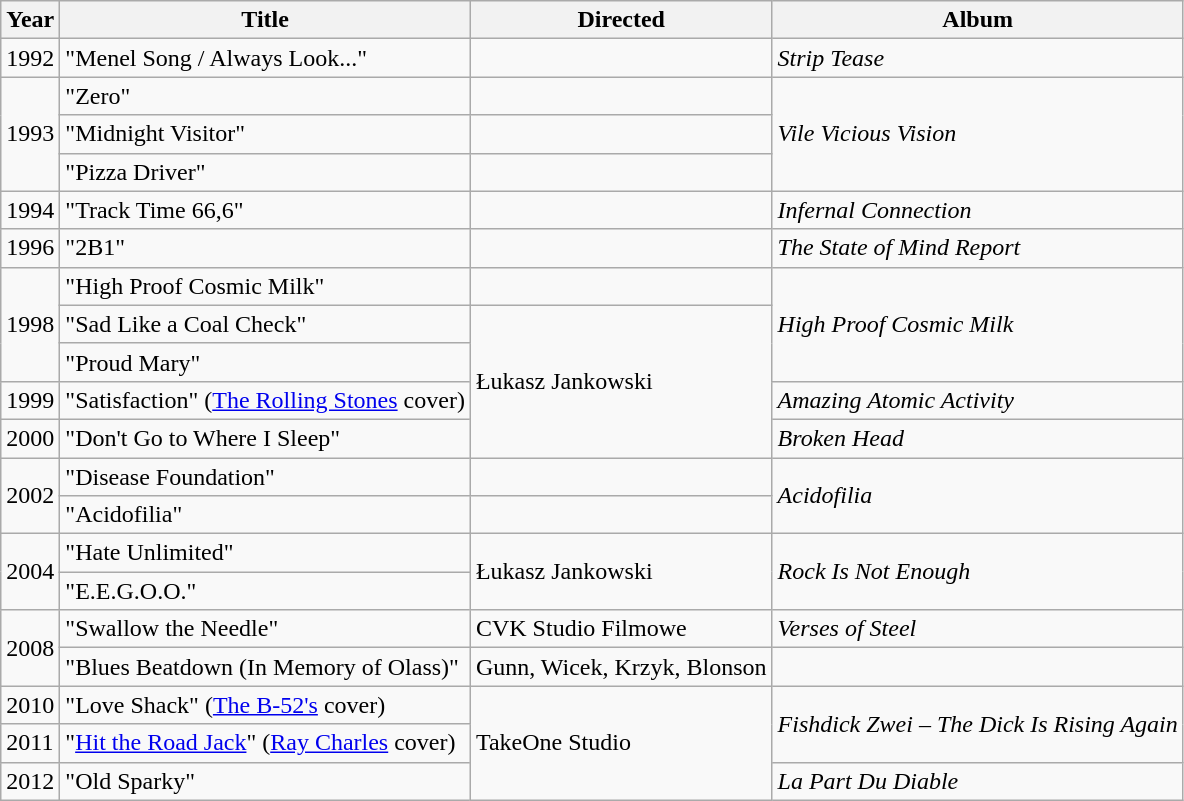<table class="wikitable">
<tr>
<th>Year</th>
<th>Title</th>
<th>Directed</th>
<th>Album</th>
</tr>
<tr>
<td>1992</td>
<td>"Menel Song / Always Look..."</td>
<td></td>
<td><em>Strip Tease</em></td>
</tr>
<tr>
<td rowspan=3>1993</td>
<td>"Zero"</td>
<td></td>
<td rowspan=3><em>Vile Vicious Vision</em></td>
</tr>
<tr>
<td>"Midnight Visitor"</td>
<td></td>
</tr>
<tr>
<td>"Pizza Driver"</td>
<td></td>
</tr>
<tr>
<td>1994</td>
<td>"Track Time 66,6"</td>
<td></td>
<td><em>Infernal Connection</em></td>
</tr>
<tr>
<td>1996</td>
<td>"2B1"</td>
<td></td>
<td><em>The State of Mind Report</em></td>
</tr>
<tr>
<td rowspan=3>1998</td>
<td>"High Proof Cosmic Milk"</td>
<td></td>
<td rowspan=3><em>High Proof Cosmic Milk</em></td>
</tr>
<tr>
<td>"Sad Like a Coal Check"</td>
<td rowspan=4>Łukasz Jankowski</td>
</tr>
<tr>
<td>"Proud Mary"</td>
</tr>
<tr>
<td>1999</td>
<td>"Satisfaction" (<a href='#'>The Rolling Stones</a> cover)</td>
<td><em>Amazing Atomic Activity</em></td>
</tr>
<tr>
<td>2000</td>
<td>"Don't Go to Where I Sleep"</td>
<td><em>Broken Head</em></td>
</tr>
<tr>
<td rowspan=2>2002</td>
<td>"Disease Foundation"</td>
<td></td>
<td rowspan=2><em>Acidofilia</em></td>
</tr>
<tr>
<td>"Acidofilia"</td>
<td></td>
</tr>
<tr>
<td rowspan=2>2004</td>
<td>"Hate Unlimited"</td>
<td rowspan=2>Łukasz Jankowski</td>
<td rowspan=2><em>Rock Is Not Enough</em></td>
</tr>
<tr>
<td>"E.E.G.O.O."</td>
</tr>
<tr>
<td rowspan=2>2008</td>
<td>"Swallow the Needle"</td>
<td>CVK Studio Filmowe</td>
<td><em>Verses of Steel</em></td>
</tr>
<tr>
<td>"Blues Beatdown (In Memory of Olass)"</td>
<td>Gunn, Wicek, Krzyk, Blonson</td>
<td></td>
</tr>
<tr>
<td>2010</td>
<td>"Love Shack" (<a href='#'>The B-52's</a> cover)</td>
<td rowspan=3>TakeOne Studio</td>
<td rowspan=2><em>Fishdick Zwei – The Dick Is Rising Again</em></td>
</tr>
<tr>
<td>2011</td>
<td>"<a href='#'>Hit the Road Jack</a>" (<a href='#'>Ray Charles</a> cover)</td>
</tr>
<tr>
<td>2012</td>
<td>"Old Sparky"</td>
<td><em>La Part Du Diable</em></td>
</tr>
</table>
